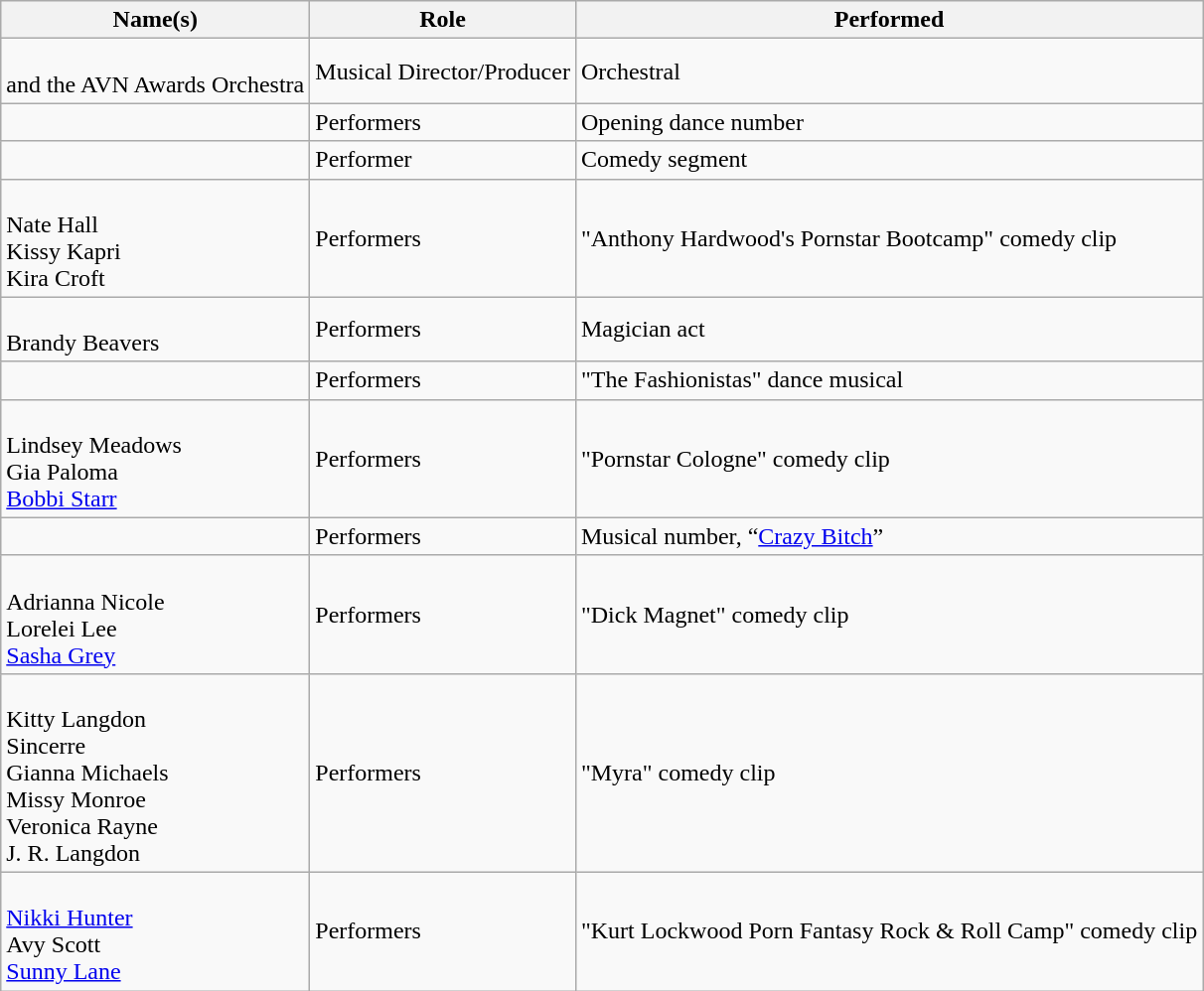<table class="wikitable sortable">
<tr>
<th>Name(s)</th>
<th>Role</th>
<th>Performed</th>
</tr>
<tr>
<td><br>and the AVN Awards Orchestra</td>
<td>Musical Director/Producer</td>
<td>Orchestral</td>
</tr>
<tr>
<td></td>
<td>Performers</td>
<td>Opening dance number</td>
</tr>
<tr>
<td></td>
<td>Performer</td>
<td>Comedy segment</td>
</tr>
<tr>
<td><br>Nate Hall<br>Kissy Kapri<br>Kira Croft</td>
<td>Performers</td>
<td>"Anthony Hardwood's Pornstar Bootcamp" comedy clip</td>
</tr>
<tr>
<td><br>Brandy Beavers</td>
<td>Performers</td>
<td>Magician act</td>
</tr>
<tr>
<td></td>
<td>Performers</td>
<td>"The Fashionistas" dance musical</td>
</tr>
<tr>
<td><br>Lindsey Meadows<br>Gia Paloma<br><a href='#'>Bobbi Starr</a></td>
<td>Performers</td>
<td>"Pornstar Cologne" comedy clip</td>
</tr>
<tr>
<td></td>
<td>Performers</td>
<td>Musical number, “<a href='#'>Crazy Bitch</a>”</td>
</tr>
<tr>
<td><br>Adrianna Nicole<br>Lorelei Lee<br><a href='#'>Sasha Grey</a></td>
<td>Performers</td>
<td>"Dick Magnet" comedy clip</td>
</tr>
<tr>
<td><br>Kitty Langdon<br>Sincerre<br>Gianna Michaels<br>Missy Monroe<br>Veronica Rayne<br>J. R. Langdon</td>
<td>Performers</td>
<td>"Myra" comedy clip</td>
</tr>
<tr>
<td><br><a href='#'>Nikki Hunter</a><br>Avy Scott<br><a href='#'>Sunny Lane</a></td>
<td>Performers</td>
<td>"Kurt Lockwood Porn Fantasy Rock & Roll Camp" comedy clip</td>
</tr>
</table>
